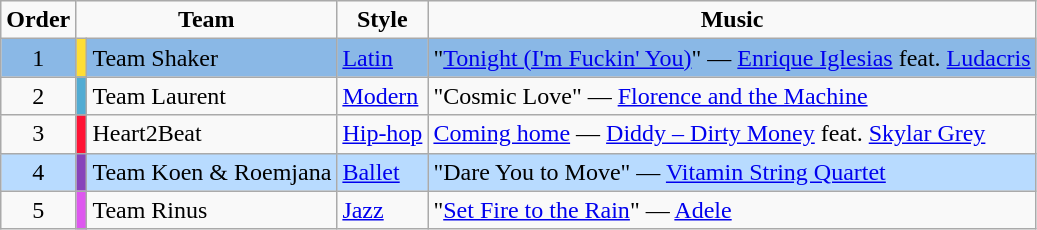<table class="wikitable">
<tr>
<td style="text-align:center;"><strong>Order</strong></td>
<td style="text-align:center;" colspan=2><strong>Team</strong></td>
<td style="text-align:center;"><strong>Style</strong></td>
<td style="text-align:center;"><strong>Music</strong></td>
</tr>
<tr bgcolor="8AB8E6">
<td style="text-align:center;">1</td>
<td bgcolor="#FFDE34"></td>
<td><div>Team Shaker</div></td>
<td><a href='#'>Latin</a></td>
<td>"<a href='#'>Tonight (I'm Fuckin' You)</a>" — <a href='#'>Enrique Iglesias</a> feat. <a href='#'>Ludacris</a></td>
</tr>
<tr>
<td style="text-align:center;">2</td>
<td bgcolor="#52ACD3"></td>
<td><div>Team Laurent</div></td>
<td><a href='#'>Modern</a></td>
<td>"Cosmic Love" — <a href='#'>Florence and the Machine</a></td>
</tr>
<tr>
<td style="text-align:center;">3</td>
<td bgcolor="#FF1234"></td>
<td><div>Heart2Beat</div></td>
<td><a href='#'>Hip-hop</a></td>
<td><a href='#'>Coming home</a> — <a href='#'>Diddy – Dirty Money</a> feat. <a href='#'>Skylar Grey</a></td>
</tr>
<tr bgcolor="B8DBFF">
<td style="text-align:center;">4</td>
<td bgcolor="#8743BA"></td>
<td><div>Team Koen & Roemjana</div></td>
<td><a href='#'>Ballet</a></td>
<td>"Dare You to Move"  — <a href='#'>Vitamin String Quartet</a></td>
</tr>
<tr>
<td style="text-align:center;">5</td>
<td bgcolor="#DE57EF"></td>
<td><div>Team Rinus</div></td>
<td><a href='#'>Jazz</a></td>
<td>"<a href='#'>Set Fire to the Rain</a>" — <a href='#'>Adele</a></td>
</tr>
</table>
